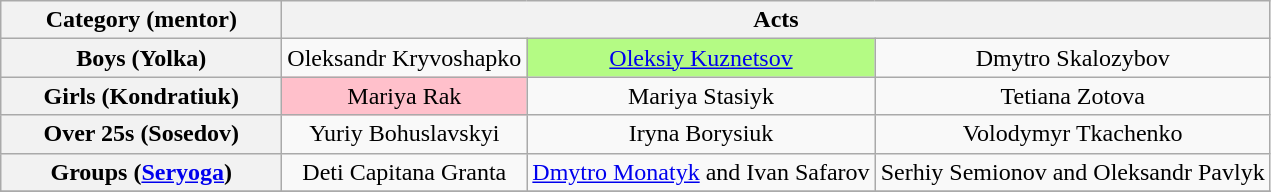<table class="wikitable" style="text-align:center">
<tr>
<th spope="col" width="180">Category (mentor)</th>
<th scope="col" colspan="3" width="500">Acts</th>
</tr>
<tr>
<th scope="row">Boys (Yolka)</th>
<td>Oleksandr Kryvoshapko</td>
<td style="background:#B4FB84;"><a href='#'>Oleksiy Kuznetsov</a></td>
<td>Dmytro Skalozybov</td>
</tr>
<tr>
<th scope="row">Girls (Kondratiuk)</th>
<td style="background:pink;">Mariya Rak</td>
<td>Mariya Stasiyk</td>
<td>Tetiana Zotova</td>
</tr>
<tr>
<th scope="row">Over 25s (Sosedov)</th>
<td>Yuriy Bohuslavskyi</td>
<td>Iryna Borysiuk</td>
<td>Volodymyr Tkachenko</td>
</tr>
<tr>
<th scope="row">Groups (<a href='#'>Seryoga</a>)</th>
<td>Deti Capitana Granta</td>
<td><a href='#'>Dmytro Monatyk</a> and Ivan Safarov</td>
<td>Serhiy Semionov and Oleksandr Pavlyk</td>
</tr>
<tr>
</tr>
</table>
